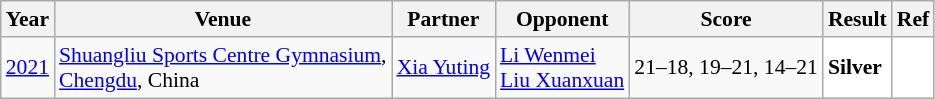<table class="sortable wikitable" style="font-size: 90%;">
<tr>
<th>Year</th>
<th>Venue</th>
<th>Partner</th>
<th>Opponent</th>
<th>Score</th>
<th>Result</th>
<th>Ref</th>
</tr>
<tr>
<td align="center"><a href='#'>2021</a></td>
<td align="left"><a href='#'>Shuangliu Sports Centre Gymnasium</a>,<br><a href='#'>Chengdu</a>, China</td>
<td align="left"> <a href='#'>Xia Yuting</a></td>
<td align="left"> <a href='#'>Li Wenmei</a><br> <a href='#'>Liu Xuanxuan</a></td>
<td align="left">21–18, 19–21, 14–21</td>
<td style="text-align:left; background:white"> <strong>Silver</strong></td>
<td align="center"; bgcolor="white"></td>
</tr>
</table>
